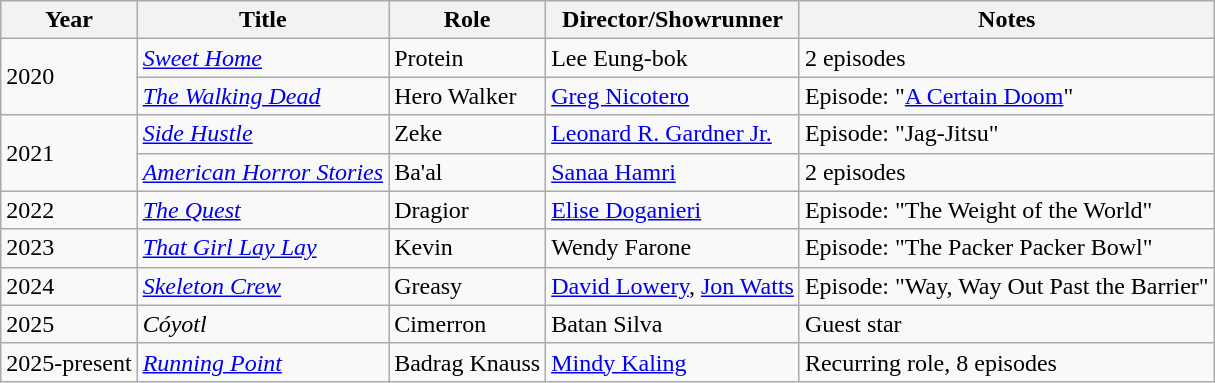<table class="wikitable">
<tr>
<th>Year</th>
<th>Title</th>
<th>Role</th>
<th>Director/Showrunner</th>
<th class = "unsortable">Notes</th>
</tr>
<tr>
<td rowspan=2>2020</td>
<td><em><a href='#'>Sweet Home</a></em></td>
<td>Protein</td>
<td>Lee Eung-bok</td>
<td>2 episodes</td>
</tr>
<tr>
<td><em><a href='#'>The Walking Dead</a></em></td>
<td>Hero Walker</td>
<td><a href='#'>Greg Nicotero</a></td>
<td>Episode: "<a href='#'>A Certain Doom</a>"</td>
</tr>
<tr>
<td rowspan=2>2021</td>
<td><em><a href='#'>Side Hustle</a></em></td>
<td>Zeke</td>
<td><a href='#'>Leonard R. Gardner Jr.</a></td>
<td>Episode: "Jag-Jitsu"</td>
</tr>
<tr>
<td><em><a href='#'>American Horror Stories</a></em></td>
<td>Ba'al</td>
<td><a href='#'>Sanaa Hamri</a></td>
<td>2 episodes</td>
</tr>
<tr>
<td rowspan=1>2022</td>
<td><em><a href='#'>The Quest</a></em></td>
<td>Dragior</td>
<td><a href='#'>Elise Doganieri</a></td>
<td>Episode: "The Weight of the World"</td>
</tr>
<tr>
<td rowspan=1>2023</td>
<td><em><a href='#'>That Girl Lay Lay</a></em></td>
<td>Kevin</td>
<td>Wendy Farone</td>
<td>Episode: "The Packer Packer Bowl"</td>
</tr>
<tr>
<td rowspan=1>2024</td>
<td><em><a href='#'>Skeleton Crew</a></em></td>
<td>Greasy</td>
<td><a href='#'>David Lowery</a>, <a href='#'>Jon Watts</a></td>
<td>Episode: "Way, Way Out Past the Barrier"</td>
</tr>
<tr>
<td rowspan=1>2025</td>
<td><em>Cóyotl</em></td>
<td>Cimerron</td>
<td>Batan Silva</td>
<td>Guest star</td>
</tr>
<tr>
<td rowspan=1>2025-present</td>
<td><em><a href='#'>Running Point</a></em></td>
<td>Badrag Knauss</td>
<td><a href='#'>Mindy Kaling</a></td>
<td>Recurring role, 8 episodes</td>
</tr>
</table>
